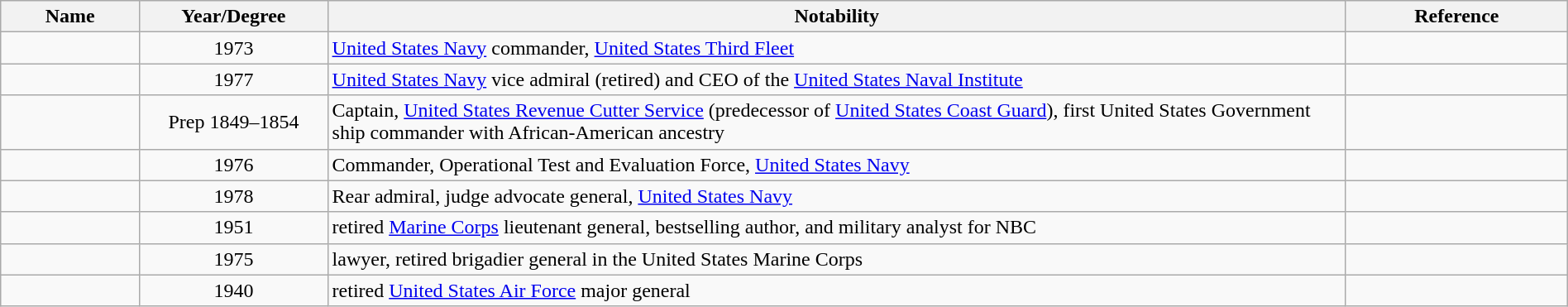<table class="wikitable sortable" style="width:100%">
<tr>
<th style="width:*;">Name</th>
<th style="width:12%;">Year/Degree</th>
<th style="width:65%;" class="unsortable">Notability</th>
<th style="width:*;" class="unsortable">Reference</th>
</tr>
<tr>
<td></td>
<td style="text-align:center;">1973</td>
<td><a href='#'>United States Navy</a> commander, <a href='#'>United States Third Fleet</a></td>
<td style="text-align:center;"></td>
</tr>
<tr>
<td></td>
<td style="text-align:center;">1977</td>
<td><a href='#'>United States Navy</a> vice admiral (retired) and CEO of the <a href='#'>United States Naval Institute</a></td>
<td style="text-align:center;"></td>
</tr>
<tr>
<td></td>
<td style="text-align:center;">Prep 1849–1854</td>
<td>Captain, <a href='#'>United States Revenue Cutter Service</a> (predecessor of <a href='#'>United States Coast Guard</a>), first United States Government ship commander with African-American ancestry</td>
<td style="text-align:center;"></td>
</tr>
<tr>
<td></td>
<td style="text-align:center;">1976</td>
<td>Commander, Operational Test and Evaluation Force, <a href='#'>United States Navy</a></td>
<td style="text-align:center;"></td>
</tr>
<tr>
<td></td>
<td style="text-align:center;">1978</td>
<td>Rear admiral, judge advocate general, <a href='#'>United States Navy</a></td>
<td style="text-align:center;"></td>
</tr>
<tr>
<td></td>
<td style="text-align:center;">1951</td>
<td>retired <a href='#'>Marine Corps</a> lieutenant general, bestselling author, and military analyst for NBC</td>
<td style="text-align:center;"></td>
</tr>
<tr>
<td></td>
<td style="text-align:center;">1975</td>
<td>lawyer, retired brigadier general in the United States Marine Corps</td>
<td style="text-align:center;"></td>
</tr>
<tr>
<td></td>
<td style="text-align:center;">1940</td>
<td>retired <a href='#'>United States Air Force</a> major general</td>
<td style="text-align:center;"></td>
</tr>
</table>
